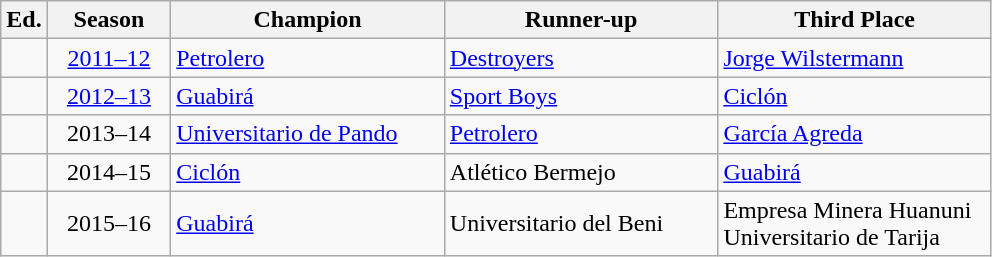<table class="wikitable sortable">
<tr>
<th width=px>Ed.</th>
<th width="75">Season</th>
<th width="175">Champion</th>
<th width="175">Runner-up</th>
<th width="175">Third Place</th>
</tr>
<tr>
<td></td>
<td align=center><a href='#'>2011–12</a></td>
<td><a href='#'>Petrolero</a></td>
<td><a href='#'>Destroyers</a></td>
<td><a href='#'>Jorge Wilstermann</a></td>
</tr>
<tr>
<td></td>
<td align=center><a href='#'>2012–13</a></td>
<td><a href='#'>Guabirá</a></td>
<td><a href='#'>Sport Boys</a></td>
<td><a href='#'>Ciclón</a></td>
</tr>
<tr>
<td></td>
<td align=center>2013–14</td>
<td><a href='#'>Universitario de Pando</a></td>
<td><a href='#'>Petrolero</a></td>
<td><a href='#'>García Agreda</a></td>
</tr>
<tr>
<td></td>
<td align=center>2014–15</td>
<td><a href='#'>Ciclón</a></td>
<td>Atlético Bermejo</td>
<td><a href='#'>Guabirá</a></td>
</tr>
<tr>
<td></td>
<td align=center>2015–16</td>
<td><a href='#'>Guabirá</a></td>
<td>Universitario del Beni</td>
<td>Empresa Minera Huanuni<br> Universitario de Tarija</td>
</tr>
</table>
